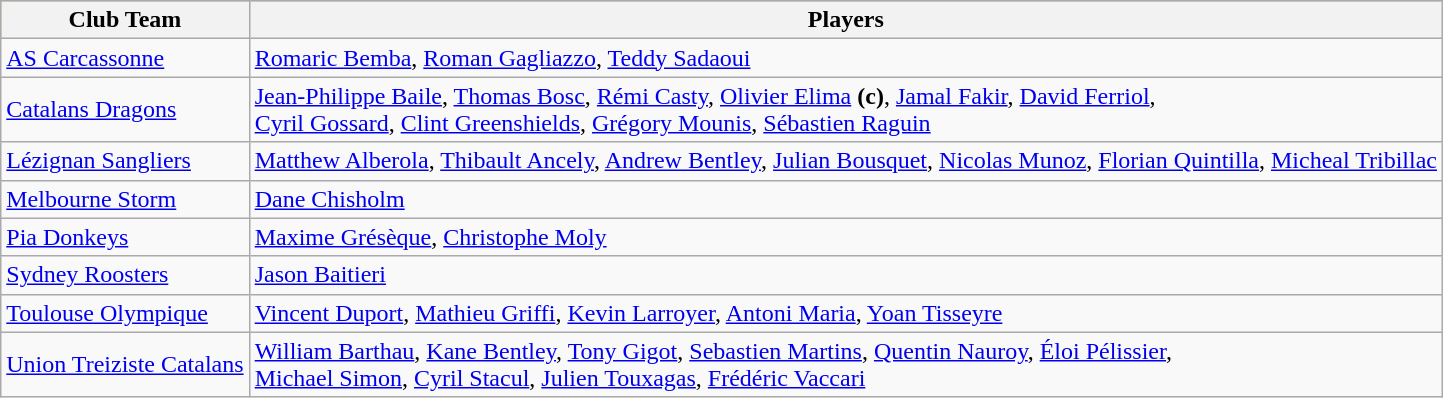<table class="wikitable">
<tr style="background:#bdb76b;">
<th>Club Team</th>
<th>Players</th>
</tr>
<tr>
<td> <a href='#'>AS Carcassonne</a></td>
<td><a href='#'>Romaric Bemba</a>, <a href='#'>Roman Gagliazzo</a>, <a href='#'>Teddy Sadaoui</a></td>
</tr>
<tr>
<td> <a href='#'>Catalans Dragons</a></td>
<td><a href='#'>Jean-Philippe Baile</a>, <a href='#'>Thomas Bosc</a>, <a href='#'>Rémi Casty</a>, <a href='#'>Olivier Elima</a> <strong>(c)</strong>, <a href='#'>Jamal Fakir</a>, <a href='#'>David Ferriol</a>,<br> <a href='#'>Cyril Gossard</a>, <a href='#'>Clint Greenshields</a>, <a href='#'>Grégory Mounis</a>, <a href='#'>Sébastien Raguin</a></td>
</tr>
<tr>
<td> <a href='#'>Lézignan Sangliers</a></td>
<td><a href='#'>Matthew Alberola</a>, <a href='#'>Thibault Ancely</a>, <a href='#'>Andrew Bentley</a>, <a href='#'>Julian Bousquet</a>, <a href='#'>Nicolas Munoz</a>, <a href='#'>Florian Quintilla</a>, <a href='#'>Micheal Tribillac</a></td>
</tr>
<tr>
<td> <a href='#'>Melbourne Storm</a></td>
<td><a href='#'>Dane Chisholm</a></td>
</tr>
<tr>
<td> <a href='#'>Pia Donkeys</a></td>
<td><a href='#'>Maxime Grésèque</a>, <a href='#'>Christophe Moly</a></td>
</tr>
<tr>
<td> <a href='#'>Sydney Roosters</a></td>
<td><a href='#'>Jason Baitieri</a></td>
</tr>
<tr>
<td> <a href='#'>Toulouse Olympique</a></td>
<td><a href='#'>Vincent Duport</a>, <a href='#'>Mathieu Griffi</a>, <a href='#'>Kevin Larroyer</a>, <a href='#'>Antoni Maria</a>, <a href='#'>Yoan Tisseyre</a></td>
</tr>
<tr>
<td> <a href='#'>Union Treiziste Catalans</a></td>
<td><a href='#'>William Barthau</a>, <a href='#'>Kane Bentley</a>, <a href='#'>Tony Gigot</a>, <a href='#'>Sebastien Martins</a>, <a href='#'>Quentin Nauroy</a>, <a href='#'>Éloi Pélissier</a>,<br> <a href='#'>Michael Simon</a>, <a href='#'>Cyril Stacul</a>, <a href='#'>Julien Touxagas</a>, <a href='#'>Frédéric Vaccari</a></td>
</tr>
</table>
